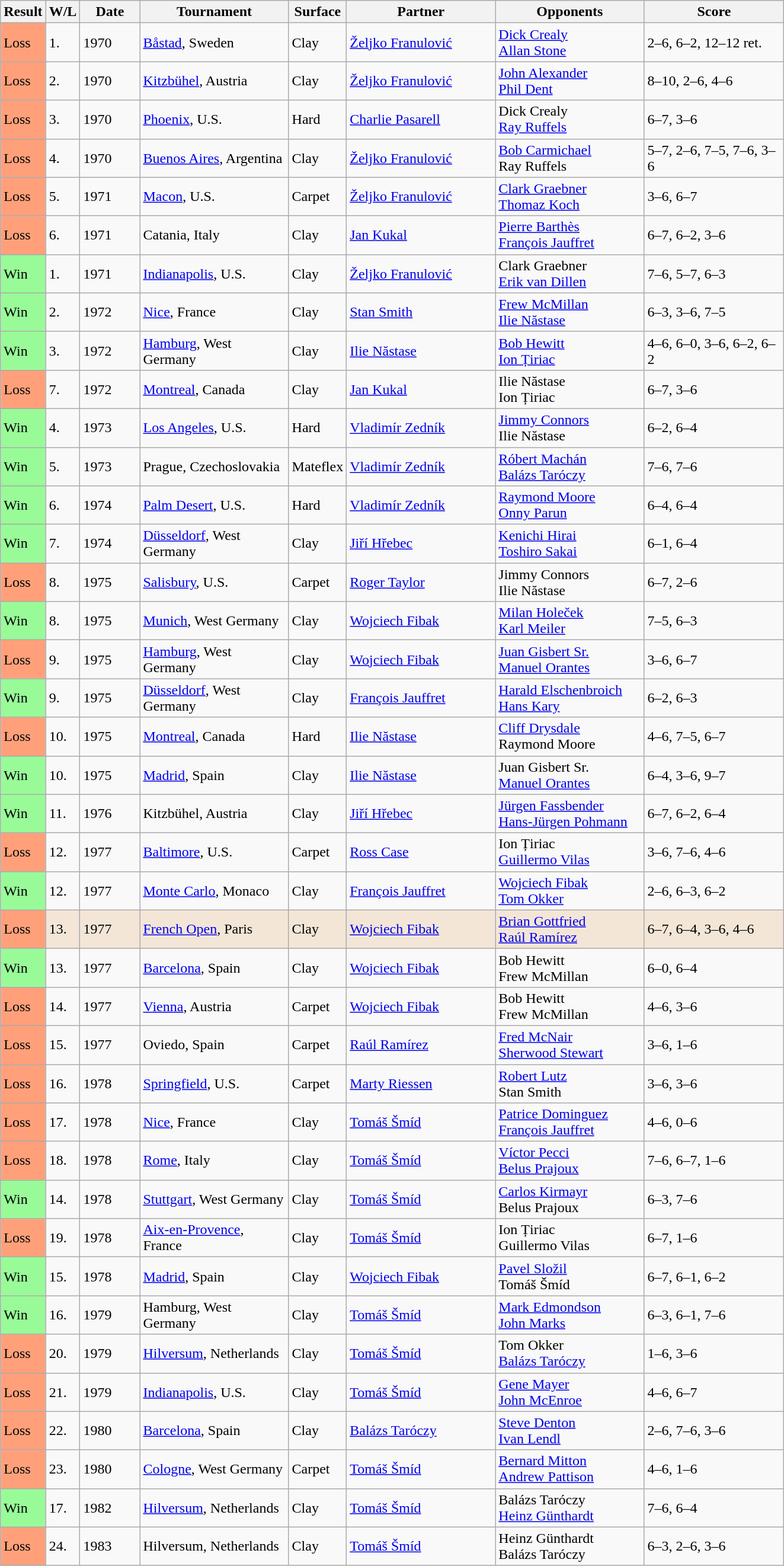<table class="sortable wikitable">
<tr>
<th style="width:40px">Result</th>
<th style="width:30px" class="unsortable">W/L</th>
<th style="width:60px">Date</th>
<th style="width:160px">Tournament</th>
<th style="width:55px">Surface</th>
<th style="width:160px">Partner</th>
<th style="width:160px">Opponents</th>
<th style="width:150px" class="unsortable">Score</th>
</tr>
<tr>
<td style="background:#ffa07a;">Loss</td>
<td>1.</td>
<td>1970</td>
<td><a href='#'>Båstad</a>, Sweden</td>
<td>Clay</td>
<td> <a href='#'>Željko Franulović</a></td>
<td> <a href='#'>Dick Crealy</a> <br>  <a href='#'>Allan Stone</a></td>
<td>2–6, 6–2, 12–12 ret.</td>
</tr>
<tr>
<td style="background:#ffa07a;">Loss</td>
<td>2.</td>
<td>1970</td>
<td><a href='#'>Kitzbühel</a>, Austria</td>
<td>Clay</td>
<td> <a href='#'>Željko Franulović</a></td>
<td> <a href='#'>John Alexander</a> <br>  <a href='#'>Phil Dent</a></td>
<td>8–10, 2–6, 4–6</td>
</tr>
<tr>
<td style="background:#ffa07a;">Loss</td>
<td>3.</td>
<td>1970</td>
<td><a href='#'>Phoenix</a>, U.S.</td>
<td>Hard</td>
<td> <a href='#'>Charlie Pasarell</a></td>
<td> Dick Crealy <br>  <a href='#'>Ray Ruffels</a></td>
<td>6–7, 3–6</td>
</tr>
<tr>
<td style="background:#ffa07a;">Loss</td>
<td>4.</td>
<td>1970</td>
<td><a href='#'>Buenos Aires</a>, Argentina</td>
<td>Clay</td>
<td> <a href='#'>Željko Franulović</a></td>
<td> <a href='#'>Bob Carmichael</a> <br>  Ray Ruffels</td>
<td>5–7, 2–6, 7–5, 7–6, 3–6</td>
</tr>
<tr>
<td style="background:#ffa07a;">Loss</td>
<td>5.</td>
<td>1971</td>
<td><a href='#'>Macon</a>, U.S.</td>
<td>Carpet</td>
<td> <a href='#'>Željko Franulović</a></td>
<td> <a href='#'>Clark Graebner</a> <br>  <a href='#'>Thomaz Koch</a></td>
<td>3–6, 6–7</td>
</tr>
<tr>
<td style="background:#ffa07a;">Loss</td>
<td>6.</td>
<td>1971</td>
<td>Catania, Italy</td>
<td>Clay</td>
<td> <a href='#'>Jan Kukal</a></td>
<td> <a href='#'>Pierre Barthès</a> <br>  <a href='#'>François Jauffret</a></td>
<td>6–7, 6–2, 3–6</td>
</tr>
<tr>
<td style="background:#98fb98;">Win</td>
<td>1.</td>
<td>1971</td>
<td><a href='#'>Indianapolis</a>, U.S.</td>
<td>Clay</td>
<td> <a href='#'>Željko Franulović</a></td>
<td> Clark Graebner <br>  <a href='#'>Erik van Dillen</a></td>
<td>7–6, 5–7, 6–3</td>
</tr>
<tr>
<td style="background:#98fb98;">Win</td>
<td>2.</td>
<td>1972</td>
<td><a href='#'>Nice</a>, France</td>
<td>Clay</td>
<td> <a href='#'>Stan Smith</a></td>
<td> <a href='#'>Frew McMillan</a> <br>  <a href='#'>Ilie Năstase</a></td>
<td>6–3, 3–6, 7–5</td>
</tr>
<tr>
<td style="background:#98fb98;">Win</td>
<td>3.</td>
<td>1972</td>
<td><a href='#'>Hamburg</a>, West Germany</td>
<td>Clay</td>
<td> <a href='#'>Ilie Năstase</a></td>
<td> <a href='#'>Bob Hewitt</a> <br>  <a href='#'>Ion Țiriac</a></td>
<td>4–6, 6–0, 3–6, 6–2, 6–2</td>
</tr>
<tr>
<td style="background:#ffa07a;">Loss</td>
<td>7.</td>
<td>1972</td>
<td><a href='#'>Montreal</a>, Canada</td>
<td>Clay</td>
<td> <a href='#'>Jan Kukal</a></td>
<td> Ilie Năstase <br>  Ion Țiriac</td>
<td>6–7, 3–6</td>
</tr>
<tr>
<td style="background:#98fb98;">Win</td>
<td>4.</td>
<td>1973</td>
<td><a href='#'>Los Angeles</a>, U.S.</td>
<td>Hard</td>
<td> <a href='#'>Vladimír Zedník</a></td>
<td> <a href='#'>Jimmy Connors</a> <br>  Ilie Năstase</td>
<td>6–2, 6–4</td>
</tr>
<tr>
<td style="background:#98fb98;">Win</td>
<td>5.</td>
<td>1973</td>
<td>Prague, Czechoslovakia</td>
<td>Mateflex</td>
<td> <a href='#'>Vladimír Zedník</a></td>
<td> <a href='#'>Róbert Machán</a> <br>  <a href='#'>Balázs Taróczy</a></td>
<td>7–6, 7–6</td>
</tr>
<tr>
<td style="background:#98fb98;">Win</td>
<td>6.</td>
<td>1974</td>
<td><a href='#'>Palm Desert</a>, U.S.</td>
<td>Hard</td>
<td> <a href='#'>Vladimír Zedník</a></td>
<td> <a href='#'>Raymond Moore</a> <br>  <a href='#'>Onny Parun</a></td>
<td>6–4, 6–4</td>
</tr>
<tr>
<td style="background:#98fb98;">Win</td>
<td>7.</td>
<td>1974</td>
<td><a href='#'>Düsseldorf</a>, West Germany</td>
<td>Clay</td>
<td> <a href='#'>Jiří Hřebec</a></td>
<td> <a href='#'>Kenichi Hirai</a> <br>  <a href='#'>Toshiro Sakai</a></td>
<td>6–1, 6–4</td>
</tr>
<tr>
<td style="background:#ffa07a;">Loss</td>
<td>8.</td>
<td>1975</td>
<td><a href='#'>Salisbury</a>, U.S.</td>
<td>Carpet</td>
<td> <a href='#'>Roger Taylor</a></td>
<td> Jimmy Connors <br>  Ilie Năstase</td>
<td>6–7, 2–6</td>
</tr>
<tr>
<td style="background:#98fb98;">Win</td>
<td>8.</td>
<td>1975</td>
<td><a href='#'>Munich</a>, West Germany</td>
<td>Clay</td>
<td> <a href='#'>Wojciech Fibak</a></td>
<td> <a href='#'>Milan Holeček</a> <br>  <a href='#'>Karl Meiler</a></td>
<td>7–5, 6–3</td>
</tr>
<tr>
<td style="background:#ffa07a;">Loss</td>
<td>9.</td>
<td>1975</td>
<td><a href='#'>Hamburg</a>, West Germany</td>
<td>Clay</td>
<td> <a href='#'>Wojciech Fibak</a></td>
<td> <a href='#'>Juan Gisbert Sr.</a> <br>  <a href='#'>Manuel Orantes</a></td>
<td>3–6, 6–7</td>
</tr>
<tr>
<td style="background:#98fb98;">Win</td>
<td>9.</td>
<td>1975</td>
<td><a href='#'>Düsseldorf</a>, West Germany</td>
<td>Clay</td>
<td> <a href='#'>François Jauffret</a></td>
<td> <a href='#'>Harald Elschenbroich</a> <br>  <a href='#'>Hans Kary</a></td>
<td>6–2, 6–3</td>
</tr>
<tr>
<td style="background:#ffa07a;">Loss</td>
<td>10.</td>
<td>1975</td>
<td><a href='#'>Montreal</a>, Canada</td>
<td>Hard</td>
<td> <a href='#'>Ilie Năstase</a></td>
<td> <a href='#'>Cliff Drysdale</a> <br>  Raymond Moore</td>
<td>4–6, 7–5, 6–7</td>
</tr>
<tr>
<td style="background:#98fb98;">Win</td>
<td>10.</td>
<td>1975</td>
<td><a href='#'>Madrid</a>, Spain</td>
<td>Clay</td>
<td> <a href='#'>Ilie Năstase</a></td>
<td> Juan Gisbert Sr. <br>  <a href='#'>Manuel Orantes</a></td>
<td>6–4, 3–6, 9–7</td>
</tr>
<tr>
<td style="background:#98fb98;">Win</td>
<td>11.</td>
<td>1976</td>
<td>Kitzbühel, Austria</td>
<td>Clay</td>
<td> <a href='#'>Jiří Hřebec</a></td>
<td> <a href='#'>Jürgen Fassbender</a> <br>  <a href='#'>Hans-Jürgen Pohmann</a></td>
<td>6–7, 6–2, 6–4</td>
</tr>
<tr>
<td style="background:#ffa07a;">Loss</td>
<td>12.</td>
<td>1977</td>
<td><a href='#'>Baltimore</a>, U.S.</td>
<td>Carpet</td>
<td> <a href='#'>Ross Case</a></td>
<td> Ion Țiriac <br>  <a href='#'>Guillermo Vilas</a></td>
<td>3–6, 7–6, 4–6</td>
</tr>
<tr>
<td style="background:#98fb98;">Win</td>
<td>12.</td>
<td>1977</td>
<td><a href='#'>Monte Carlo</a>, Monaco</td>
<td>Clay</td>
<td> <a href='#'>François Jauffret</a></td>
<td> <a href='#'>Wojciech Fibak</a> <br>  <a href='#'>Tom Okker</a></td>
<td>2–6, 6–3, 6–2</td>
</tr>
<tr style="background:#f3e6d7;">
<td style="background:#ffa07a;">Loss</td>
<td>13.</td>
<td>1977</td>
<td><a href='#'>French Open</a>, Paris</td>
<td>Clay</td>
<td> <a href='#'>Wojciech Fibak</a></td>
<td> <a href='#'>Brian Gottfried</a> <br>  <a href='#'>Raúl Ramírez</a></td>
<td>6–7, 6–4, 3–6, 4–6</td>
</tr>
<tr>
<td style="background:#98fb98;">Win</td>
<td>13.</td>
<td>1977</td>
<td><a href='#'>Barcelona</a>, Spain</td>
<td>Clay</td>
<td> <a href='#'>Wojciech Fibak</a></td>
<td> Bob Hewitt <br>  Frew McMillan</td>
<td>6–0, 6–4</td>
</tr>
<tr>
<td style="background:#ffa07a;">Loss</td>
<td>14.</td>
<td>1977</td>
<td><a href='#'>Vienna</a>, Austria</td>
<td>Carpet</td>
<td> <a href='#'>Wojciech Fibak</a></td>
<td> Bob Hewitt <br>  Frew McMillan</td>
<td>4–6, 3–6</td>
</tr>
<tr>
<td style="background:#ffa07a;">Loss</td>
<td>15.</td>
<td>1977</td>
<td>Oviedo, Spain</td>
<td>Carpet</td>
<td> <a href='#'>Raúl Ramírez</a></td>
<td> <a href='#'>Fred McNair</a> <br>  <a href='#'>Sherwood Stewart</a></td>
<td>3–6, 1–6</td>
</tr>
<tr>
<td style="background:#ffa07a;">Loss</td>
<td>16.</td>
<td>1978</td>
<td><a href='#'>Springfield</a>, U.S.</td>
<td>Carpet</td>
<td> <a href='#'>Marty Riessen</a></td>
<td> <a href='#'>Robert Lutz</a> <br>  Stan Smith</td>
<td>3–6, 3–6</td>
</tr>
<tr>
<td style="background:#ffa07a;">Loss</td>
<td>17.</td>
<td>1978</td>
<td><a href='#'>Nice</a>, France</td>
<td>Clay</td>
<td> <a href='#'>Tomáš Šmíd</a></td>
<td> <a href='#'>Patrice Dominguez</a> <br>  <a href='#'>François Jauffret</a></td>
<td>4–6, 0–6</td>
</tr>
<tr>
<td style="background:#ffa07a;">Loss</td>
<td>18.</td>
<td>1978</td>
<td><a href='#'>Rome</a>, Italy</td>
<td>Clay</td>
<td> <a href='#'>Tomáš Šmíd</a></td>
<td> <a href='#'>Víctor Pecci</a> <br>  <a href='#'>Belus Prajoux</a></td>
<td>7–6, 6–7, 1–6</td>
</tr>
<tr>
<td style="background:#98fb98;">Win</td>
<td>14.</td>
<td>1978</td>
<td><a href='#'>Stuttgart</a>, West Germany</td>
<td>Clay</td>
<td> <a href='#'>Tomáš Šmíd</a></td>
<td> <a href='#'>Carlos Kirmayr</a> <br>  Belus Prajoux</td>
<td>6–3, 7–6</td>
</tr>
<tr>
<td style="background:#ffa07a;">Loss</td>
<td>19.</td>
<td>1978</td>
<td><a href='#'>Aix-en-Provence</a>, France</td>
<td>Clay</td>
<td> <a href='#'>Tomáš Šmíd</a></td>
<td> Ion Țiriac <br>  Guillermo Vilas</td>
<td>6–7, 1–6</td>
</tr>
<tr>
<td style="background:#98fb98;">Win</td>
<td>15.</td>
<td>1978</td>
<td><a href='#'>Madrid</a>, Spain</td>
<td>Clay</td>
<td> <a href='#'>Wojciech Fibak</a></td>
<td> <a href='#'>Pavel Složil</a> <br>  Tomáš Šmíd</td>
<td>6–7, 6–1, 6–2</td>
</tr>
<tr>
<td style="background:#98fb98;">Win</td>
<td>16.</td>
<td>1979</td>
<td>Hamburg, West Germany</td>
<td>Clay</td>
<td> <a href='#'>Tomáš Šmíd</a></td>
<td> <a href='#'>Mark Edmondson</a> <br>  <a href='#'>John Marks</a></td>
<td>6–3, 6–1, 7–6</td>
</tr>
<tr>
<td style="background:#ffa07a;">Loss</td>
<td>20.</td>
<td>1979</td>
<td><a href='#'>Hilversum</a>, Netherlands</td>
<td>Clay</td>
<td> <a href='#'>Tomáš Šmíd</a></td>
<td> Tom Okker <br>  <a href='#'>Balázs Taróczy</a></td>
<td>1–6, 3–6</td>
</tr>
<tr>
<td style="background:#ffa07a;">Loss</td>
<td>21.</td>
<td>1979</td>
<td><a href='#'>Indianapolis</a>, U.S.</td>
<td>Clay</td>
<td> <a href='#'>Tomáš Šmíd</a></td>
<td> <a href='#'>Gene Mayer</a> <br>  <a href='#'>John McEnroe</a></td>
<td>4–6, 6–7</td>
</tr>
<tr>
<td style="background:#ffa07a;">Loss</td>
<td>22.</td>
<td>1980</td>
<td><a href='#'>Barcelona</a>, Spain</td>
<td>Clay</td>
<td> <a href='#'>Balázs Taróczy</a></td>
<td> <a href='#'>Steve Denton</a> <br>  <a href='#'>Ivan Lendl</a></td>
<td>2–6, 7–6, 3–6</td>
</tr>
<tr>
<td style="background:#ffa07a;">Loss</td>
<td>23.</td>
<td>1980</td>
<td><a href='#'>Cologne</a>, West Germany</td>
<td>Carpet</td>
<td> <a href='#'>Tomáš Šmíd</a></td>
<td> <a href='#'>Bernard Mitton</a> <br>  <a href='#'>Andrew Pattison</a></td>
<td>4–6, 1–6</td>
</tr>
<tr>
<td style="background:#98fb98;">Win</td>
<td>17.</td>
<td>1982</td>
<td><a href='#'>Hilversum</a>, Netherlands</td>
<td>Clay</td>
<td> <a href='#'>Tomáš Šmíd</a></td>
<td> Balázs Taróczy <br>  <a href='#'>Heinz Günthardt</a></td>
<td>7–6, 6–4</td>
</tr>
<tr>
<td style="background:#ffa07a;">Loss</td>
<td>24.</td>
<td>1983</td>
<td>Hilversum, Netherlands</td>
<td>Clay</td>
<td> <a href='#'>Tomáš Šmíd</a></td>
<td> Heinz Günthardt <br>  Balázs Taróczy</td>
<td>6–3, 2–6, 3–6</td>
</tr>
</table>
